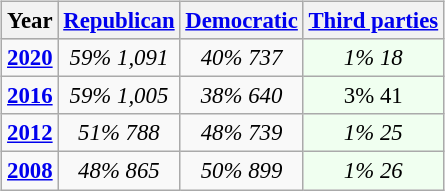<table class="wikitable" style="float:right; font-size:95%;">
<tr bgcolor=lightgrey>
<th>Year</th>
<th><a href='#'>Republican</a></th>
<th><a href='#'>Democratic</a></th>
<th><a href='#'>Third parties</a></th>
</tr>
<tr>
<td><strong><a href='#'>2020</a></strong></td>
<td style="text-align:center;" ><em>59%</em> <em>1,091</em></td>
<td style="text-align:center;" ><em>40%</em> <em>737</em></td>
<td style="text-align:center; background:honeyDew;"><em>1%</em> <em>18</em></td>
</tr>
<tr>
<td><strong><a href='#'>2016</a></strong></td>
<td style="text-align:center;" ><em>59%</em> <em>1,005</em></td>
<td style="text-align:center;" ><em>38%</em> <em>640</em></td>
<td style="text-align:center; background:honeyDew;">3% 41</td>
</tr>
<tr>
<td><strong><a href='#'>2012</a></strong></td>
<td style="text-align:center;" ><em>51%</em> <em>788</em></td>
<td style="text-align:center;" ><em>48%</em> <em>739</em></td>
<td style="text-align:center; background:honeyDew;"><em>1%</em> <em>25</em></td>
</tr>
<tr>
<td><strong><a href='#'>2008</a></strong></td>
<td style="text-align:center;" ><em>48%</em> <em>865</em></td>
<td style="text-align:center;" ><em>50%</em> <em>899</em></td>
<td style="text-align:center; background:honeyDew;"><em>1%</em> <em>26</em></td>
</tr>
</table>
